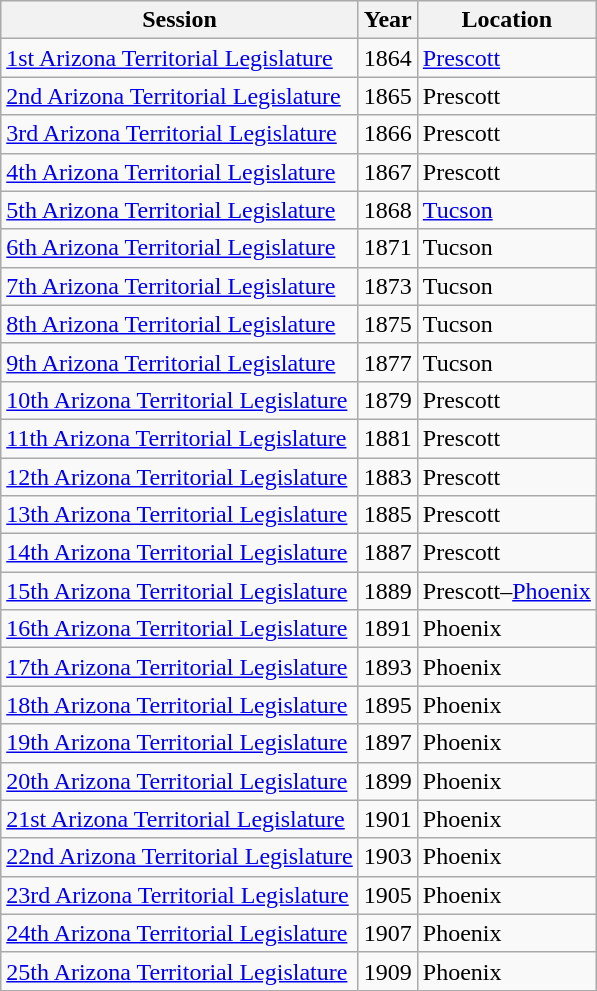<table class="wikitable" font=90%>
<tr>
<th>Session</th>
<th>Year</th>
<th>Location</th>
</tr>
<tr>
<td><a href='#'>1st Arizona Territorial Legislature</a></td>
<td>1864</td>
<td><a href='#'>Prescott</a></td>
</tr>
<tr>
<td><a href='#'>2nd Arizona Territorial Legislature</a></td>
<td>1865</td>
<td>Prescott</td>
</tr>
<tr>
<td><a href='#'>3rd Arizona Territorial Legislature</a></td>
<td>1866</td>
<td>Prescott</td>
</tr>
<tr>
<td><a href='#'>4th Arizona Territorial Legislature</a></td>
<td>1867</td>
<td>Prescott</td>
</tr>
<tr>
<td><a href='#'>5th Arizona Territorial Legislature</a></td>
<td>1868</td>
<td><a href='#'>Tucson</a></td>
</tr>
<tr>
<td><a href='#'>6th Arizona Territorial Legislature</a></td>
<td>1871</td>
<td>Tucson</td>
</tr>
<tr>
<td><a href='#'>7th Arizona Territorial Legislature</a></td>
<td>1873</td>
<td>Tucson</td>
</tr>
<tr>
<td><a href='#'>8th Arizona Territorial Legislature</a></td>
<td>1875</td>
<td>Tucson</td>
</tr>
<tr>
<td><a href='#'>9th Arizona Territorial Legislature</a></td>
<td>1877</td>
<td>Tucson</td>
</tr>
<tr>
<td><a href='#'>10th Arizona Territorial Legislature</a></td>
<td>1879</td>
<td>Prescott</td>
</tr>
<tr>
<td><a href='#'>11th Arizona Territorial Legislature</a></td>
<td>1881</td>
<td>Prescott</td>
</tr>
<tr>
<td><a href='#'>12th Arizona Territorial Legislature</a></td>
<td>1883</td>
<td>Prescott</td>
</tr>
<tr>
<td><a href='#'>13th Arizona Territorial Legislature</a></td>
<td>1885</td>
<td>Prescott</td>
</tr>
<tr>
<td><a href='#'>14th Arizona Territorial Legislature</a></td>
<td>1887</td>
<td>Prescott</td>
</tr>
<tr>
<td><a href='#'>15th Arizona Territorial Legislature</a></td>
<td>1889</td>
<td>Prescott–<a href='#'>Phoenix</a></td>
</tr>
<tr>
<td><a href='#'>16th Arizona Territorial Legislature</a></td>
<td>1891</td>
<td>Phoenix</td>
</tr>
<tr>
<td><a href='#'>17th Arizona Territorial Legislature</a></td>
<td>1893</td>
<td>Phoenix</td>
</tr>
<tr>
<td><a href='#'>18th Arizona Territorial Legislature</a></td>
<td>1895</td>
<td>Phoenix</td>
</tr>
<tr>
<td><a href='#'>19th Arizona Territorial Legislature</a></td>
<td>1897</td>
<td>Phoenix</td>
</tr>
<tr>
<td><a href='#'>20th Arizona Territorial Legislature</a></td>
<td>1899</td>
<td>Phoenix</td>
</tr>
<tr>
<td><a href='#'>21st Arizona Territorial Legislature</a></td>
<td>1901</td>
<td>Phoenix</td>
</tr>
<tr>
<td><a href='#'>22nd Arizona Territorial Legislature</a></td>
<td>1903</td>
<td>Phoenix</td>
</tr>
<tr>
<td><a href='#'>23rd Arizona Territorial Legislature</a></td>
<td>1905</td>
<td>Phoenix</td>
</tr>
<tr>
<td><a href='#'>24th Arizona Territorial Legislature</a></td>
<td>1907</td>
<td>Phoenix</td>
</tr>
<tr>
<td><a href='#'>25th Arizona Territorial Legislature</a></td>
<td>1909</td>
<td>Phoenix</td>
</tr>
</table>
